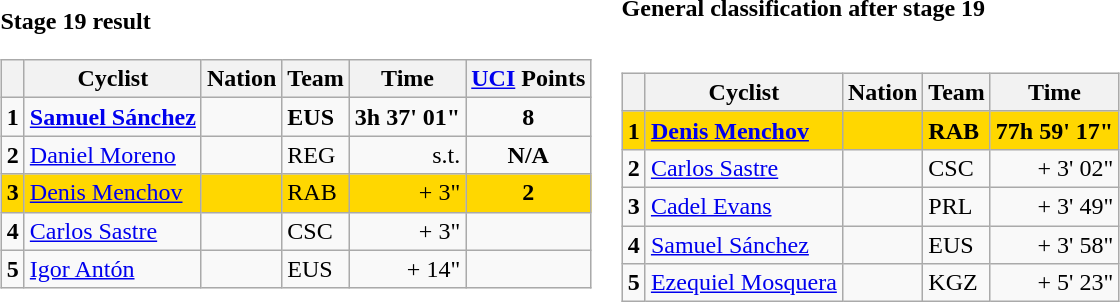<table>
<tr>
<td><strong>Stage 19 result</strong><br><table class="wikitable">
<tr>
<th></th>
<th>Cyclist</th>
<th>Nation</th>
<th>Team</th>
<th>Time</th>
<th><a href='#'>UCI</a> Points</th>
</tr>
<tr>
<td><strong>1</strong></td>
<td><strong><a href='#'>Samuel Sánchez</a></strong></td>
<td><strong></strong></td>
<td><strong>EUS</strong></td>
<td align=right><strong>3h 37' 01"</strong></td>
<td align=center><strong>8</strong></td>
</tr>
<tr>
<td><strong>2</strong></td>
<td><a href='#'>Daniel Moreno</a></td>
<td></td>
<td>REG</td>
<td align=right>s.t.</td>
<td align=center><strong>N/A</strong></td>
</tr>
<tr bgcolor=gold>
<td><strong>3</strong></td>
<td><a href='#'>Denis Menchov</a></td>
<td></td>
<td>RAB</td>
<td align="right">+ 3"</td>
<td align=center><strong>2</strong></td>
</tr>
<tr>
<td><strong>4</strong></td>
<td><a href='#'>Carlos Sastre</a></td>
<td></td>
<td>CSC</td>
<td align="right">+ 3"</td>
<td></td>
</tr>
<tr>
<td><strong>5</strong></td>
<td><a href='#'>Igor Antón</a></td>
<td></td>
<td>EUS</td>
<td align="right">+ 14"</td>
<td></td>
</tr>
</table>
</td>
<td><strong>General classification after stage 19 <br></strong><br><table class="wikitable">
<tr>
<th></th>
<th>Cyclist</th>
<th>Nation</th>
<th>Team</th>
<th>Time</th>
</tr>
<tr bgcolor=gold>
<td><strong>1</strong></td>
<td><strong><a href='#'>Denis Menchov</a></strong></td>
<td><strong></strong></td>
<td><strong>RAB</strong></td>
<td align=right><strong>77h 59' 17"</strong></td>
</tr>
<tr>
<td><strong>2</strong></td>
<td><a href='#'>Carlos Sastre</a></td>
<td></td>
<td>CSC</td>
<td align=right>+ 3' 02"</td>
</tr>
<tr>
<td><strong>3</strong></td>
<td><a href='#'>Cadel Evans</a></td>
<td></td>
<td>PRL</td>
<td align="right">+ 3' 49"</td>
</tr>
<tr>
<td><strong>4</strong></td>
<td><a href='#'>Samuel Sánchez</a></td>
<td></td>
<td>EUS</td>
<td align="right">+ 3' 58"</td>
</tr>
<tr>
<td><strong>5</strong></td>
<td><a href='#'>Ezequiel Mosquera</a></td>
<td></td>
<td>KGZ</td>
<td align="right">+ 5' 23"</td>
</tr>
</table>
</td>
</tr>
</table>
